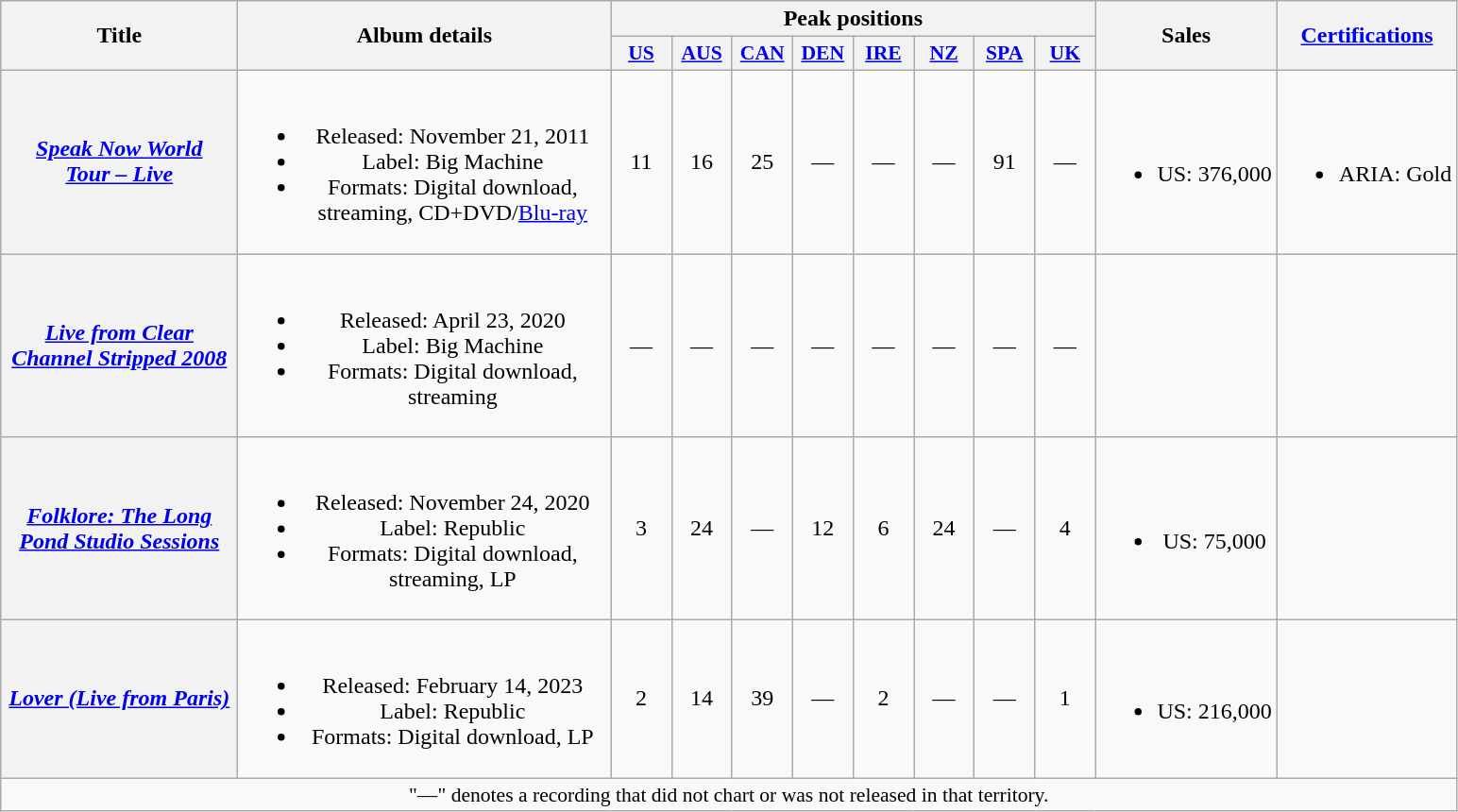<table class="wikitable plainrowheaders" style="text-align:center;">
<tr>
<th scope="col" rowspan="2" style="width:10em;">Title</th>
<th scope="col" rowspan="2" style="width:16em;">Album details</th>
<th colspan="8" scope="col">Peak positions</th>
<th scope="col" rowspan="2">Sales</th>
<th scope="col" rowspan="2"><a href='#'>Certifications</a></th>
</tr>
<tr>
<th scope="col" style="width:2.5em;font-size:90%;"><a href='#'>US</a><br></th>
<th scope="col" style="width:2.5em;font-size:90%;"><a href='#'>AUS</a><br></th>
<th scope="col" style="width:2.5em;font-size:90%;"><a href='#'>CAN</a><br></th>
<th scope="col" style="width:2.5em;font-size:90%;"><a href='#'>DEN</a><br></th>
<th scope="col" style="width:2.5em;font-size:90%;"><a href='#'>IRE</a><br></th>
<th scope="col" style="width:2.5em;font-size:90%;"><a href='#'>NZ</a><br></th>
<th scope="col" style="width:2.5em;font-size:90%;"><a href='#'>SPA</a><br></th>
<th scope="col" style="width:2.5em;font-size:90%;"><a href='#'>UK</a><br></th>
</tr>
<tr>
<th scope="row"><em><a href='#'>Speak Now World Tour – Live</a></em></th>
<td><br><ul><li>Released: November 21, 2011</li><li>Label: Big Machine</li><li>Formats: Digital download, streaming, CD+DVD/<a href='#'>Blu-ray</a></li></ul></td>
<td>11</td>
<td>16</td>
<td>25</td>
<td>—</td>
<td>—</td>
<td>—</td>
<td>91</td>
<td>—</td>
<td><br><ul><li>US: 376,000</li></ul></td>
<td><br><ul><li>ARIA: Gold</li></ul></td>
</tr>
<tr>
<th scope="row"><em><a href='#'>Live from Clear Channel Stripped 2008</a></em></th>
<td><br><ul><li>Released: April 23, 2020</li><li>Label: Big Machine</li><li>Formats: Digital download, streaming</li></ul></td>
<td>—</td>
<td>—</td>
<td>—</td>
<td>—</td>
<td>—</td>
<td>—</td>
<td>—</td>
<td>—</td>
<td></td>
<td></td>
</tr>
<tr>
<th scope="row"><em><a href='#'>Folklore: The Long Pond Studio Sessions</a></em></th>
<td><br><ul><li>Released: November 24, 2020</li><li>Label: Republic</li><li>Formats: Digital download, streaming, LP</li></ul></td>
<td>3</td>
<td>24</td>
<td>—</td>
<td>12</td>
<td>6</td>
<td>24</td>
<td>—</td>
<td>4</td>
<td><br><ul><li>US: 75,000</li></ul></td>
<td></td>
</tr>
<tr>
<th scope="row"><em><a href='#'>Lover (Live from Paris)</a></em></th>
<td><br><ul><li>Released: February 14, 2023</li><li>Label: Republic</li><li>Formats: Digital download, LP</li></ul></td>
<td>2</td>
<td>14<br></td>
<td>39</td>
<td>—</td>
<td>2<br></td>
<td>—</td>
<td>—</td>
<td>1</td>
<td><br><ul><li>US: 216,000</li></ul></td>
<td></td>
</tr>
<tr>
<td colspan="12" style="font-size:90%">"—" denotes a recording that did not chart or was not released in that territory.</td>
</tr>
</table>
